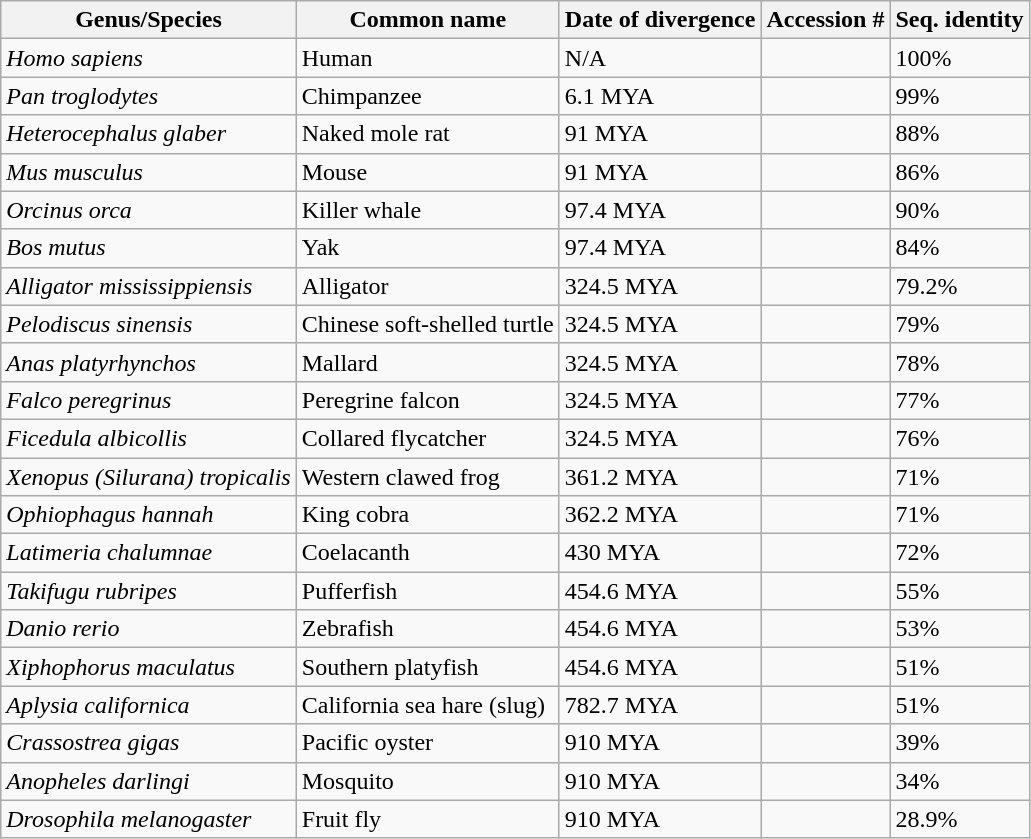<table class="wikitable">
<tr>
<th>Genus/Species</th>
<th>Common name</th>
<th>Date of divergence</th>
<th>Accession #</th>
<th>Seq. identity</th>
</tr>
<tr>
<td><em>Homo sapiens</em></td>
<td>Human</td>
<td>N/A</td>
<td></td>
<td>100%</td>
</tr>
<tr>
<td><em>Pan troglodytes</em></td>
<td>Chimpanzee</td>
<td>6.1 MYA</td>
<td></td>
<td>99%</td>
</tr>
<tr>
<td><em>Heterocephalus glaber</em></td>
<td>Naked mole rat</td>
<td>91 MYA</td>
<td></td>
<td>88%</td>
</tr>
<tr>
<td><em>Mus musculus</em></td>
<td>Mouse</td>
<td>91 MYA</td>
<td></td>
<td>86%</td>
</tr>
<tr>
<td><em>Orcinus orca</em></td>
<td>Killer whale</td>
<td>97.4 MYA</td>
<td></td>
<td>90%</td>
</tr>
<tr>
<td><em>Bos mutus</em></td>
<td>Yak</td>
<td>97.4 MYA</td>
<td></td>
<td>84%</td>
</tr>
<tr>
<td><em>Alligator mississippiensis</em></td>
<td>Alligator</td>
<td>324.5 MYA</td>
<td></td>
<td>79.2%</td>
</tr>
<tr>
<td><em>Pelodiscus sinensis</em></td>
<td>Chinese soft-shelled turtle</td>
<td>324.5 MYA</td>
<td></td>
<td>79%</td>
</tr>
<tr>
<td><em>Anas platyrhynchos</em></td>
<td>Mallard</td>
<td>324.5 MYA</td>
<td></td>
<td>78%</td>
</tr>
<tr>
<td><em>Falco peregrinus</em></td>
<td>Peregrine falcon</td>
<td>324.5 MYA</td>
<td></td>
<td>77%</td>
</tr>
<tr>
<td><em>Ficedula albicollis</em></td>
<td>Collared flycatcher</td>
<td>324.5 MYA</td>
<td></td>
<td>76%</td>
</tr>
<tr>
<td><em>Xenopus (Silurana) tropicalis</em></td>
<td>Western clawed frog</td>
<td>361.2 MYA</td>
<td></td>
<td>71%</td>
</tr>
<tr>
<td><em>Ophiophagus hannah</em></td>
<td>King cobra</td>
<td>362.2 MYA</td>
<td></td>
<td>71%</td>
</tr>
<tr>
<td><em>Latimeria chalumnae</em></td>
<td>Coelacanth</td>
<td>430 MYA</td>
<td></td>
<td>72%</td>
</tr>
<tr>
<td><em>Takifugu rubripes</em></td>
<td>Pufferfish</td>
<td>454.6 MYA</td>
<td></td>
<td>55%</td>
</tr>
<tr>
<td><em>Danio rerio</em></td>
<td>Zebrafish</td>
<td>454.6 MYA</td>
<td></td>
<td>53%</td>
</tr>
<tr>
<td><em>Xiphophorus maculatus</em></td>
<td>Southern platyfish</td>
<td>454.6 MYA</td>
<td></td>
<td>51%</td>
</tr>
<tr>
<td><em>Aplysia californica</em></td>
<td>California sea hare (slug)</td>
<td>782.7 MYA</td>
<td></td>
<td>51%</td>
</tr>
<tr>
<td><em>Crassostrea gigas</em></td>
<td>Pacific oyster</td>
<td>910 MYA</td>
<td></td>
<td>39%</td>
</tr>
<tr>
<td><em>Anopheles darlingi</em></td>
<td>Mosquito</td>
<td>910 MYA</td>
<td></td>
<td>34%</td>
</tr>
<tr>
<td><em>Drosophila melanogaster</em></td>
<td>Fruit fly</td>
<td>910 MYA</td>
<td></td>
<td>28.9%</td>
</tr>
</table>
